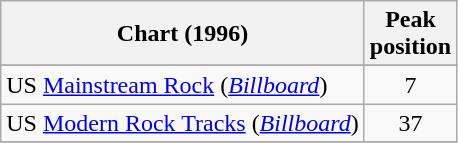<table class="wikitable sortable">
<tr>
<th align="left">Chart (1996)</th>
<th align="left">Peak<br>position</th>
</tr>
<tr>
</tr>
<tr>
<td align="left">US <a href='#'>Mainstream Rock</a> (<a href='#'><em>Billboard</em></a>)</td>
<td align="center">7</td>
</tr>
<tr>
<td align="left">US <a href='#'>Modern Rock Tracks</a> (<a href='#'><em>Billboard</em></a>)</td>
<td align="center">37</td>
</tr>
<tr>
</tr>
</table>
